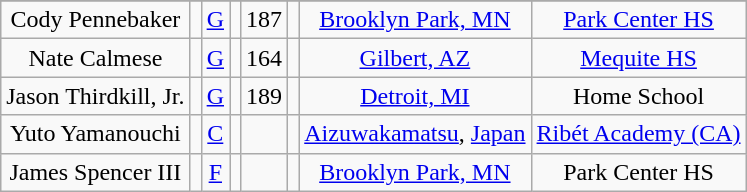<table class="wikitable sortable" style="text-align: center">
<tr align=center>
</tr>
<tr>
<td>Cody Pennebaker</td>
<td></td>
<td><a href='#'>G</a></td>
<td></td>
<td>187</td>
<td></td>
<td><a href='#'>Brooklyn Park, MN</a></td>
<td><a href='#'>Park Center HS</a></td>
</tr>
<tr>
<td>Nate Calmese</td>
<td></td>
<td><a href='#'>G</a></td>
<td></td>
<td>164</td>
<td></td>
<td><a href='#'>Gilbert, AZ</a></td>
<td><a href='#'>Mequite HS</a></td>
</tr>
<tr>
<td>Jason Thirdkill, Jr.</td>
<td></td>
<td><a href='#'>G</a></td>
<td></td>
<td>189</td>
<td></td>
<td><a href='#'>Detroit, MI</a></td>
<td>Home School</td>
</tr>
<tr>
<td>Yuto Yamanouchi</td>
<td></td>
<td><a href='#'>C</a></td>
<td></td>
<td></td>
<td></td>
<td><a href='#'>Aizuwakamatsu</a>, <a href='#'>Japan</a></td>
<td><a href='#'>Ribét Academy (CA)</a></td>
</tr>
<tr>
<td>James Spencer III</td>
<td></td>
<td><a href='#'>F</a></td>
<td></td>
<td></td>
<td></td>
<td><a href='#'>Brooklyn Park, MN</a></td>
<td>Park Center HS</td>
</tr>
</table>
